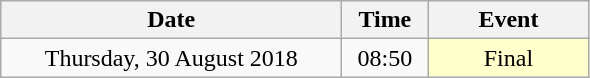<table class = "wikitable" style="text-align:center;">
<tr>
<th width=220>Date</th>
<th width=50>Time</th>
<th width=100>Event</th>
</tr>
<tr>
<td>Thursday, 30 August 2018</td>
<td>08:50</td>
<td bgcolor=ffffcc>Final</td>
</tr>
</table>
